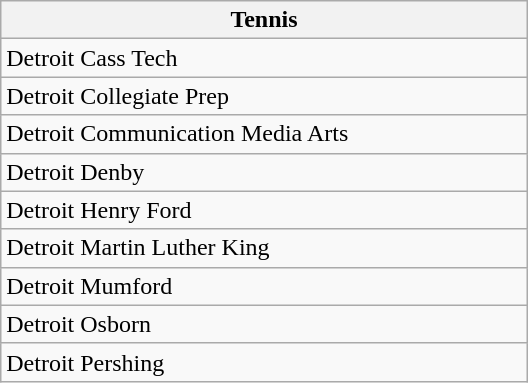<table class="wikitable collapsible collapsed" style="width:22em">
<tr>
<th align=center>Tennis</th>
</tr>
<tr>
<td>Detroit Cass Tech</td>
</tr>
<tr>
<td>Detroit Collegiate Prep</td>
</tr>
<tr>
<td>Detroit Communication Media Arts</td>
</tr>
<tr>
<td>Detroit Denby</td>
</tr>
<tr>
<td>Detroit Henry Ford</td>
</tr>
<tr>
<td>Detroit Martin Luther King</td>
</tr>
<tr>
<td>Detroit Mumford</td>
</tr>
<tr>
<td>Detroit Osborn</td>
</tr>
<tr>
<td>Detroit Pershing</td>
</tr>
</table>
